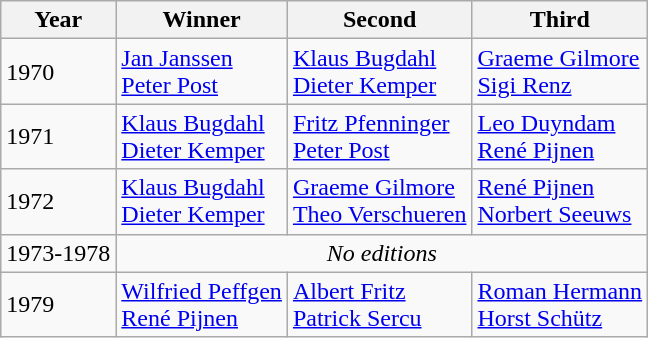<table class="wikitable">
<tr>
<th>Year</th>
<th>Winner</th>
<th>Second</th>
<th>Third</th>
</tr>
<tr>
<td>1970</td>
<td> <a href='#'>Jan Janssen</a><br> <a href='#'>Peter Post</a></td>
<td> <a href='#'>Klaus Bugdahl</a><br> <a href='#'>Dieter Kemper</a></td>
<td> <a href='#'>Graeme Gilmore</a><br> <a href='#'>Sigi Renz</a></td>
</tr>
<tr>
<td>1971</td>
<td> <a href='#'>Klaus Bugdahl</a><br> <a href='#'>Dieter Kemper</a></td>
<td> <a href='#'>Fritz Pfenninger</a><br> <a href='#'>Peter Post</a></td>
<td> <a href='#'>Leo Duyndam</a><br> <a href='#'>René Pijnen</a></td>
</tr>
<tr>
<td>1972</td>
<td> <a href='#'>Klaus Bugdahl</a><br> <a href='#'>Dieter Kemper</a></td>
<td> <a href='#'>Graeme Gilmore</a><br> <a href='#'>Theo Verschueren</a></td>
<td> <a href='#'>René Pijnen</a><br> <a href='#'>Norbert Seeuws</a></td>
</tr>
<tr>
<td>1973-1978</td>
<td colspan="3;" align="center"><em>No editions</em></td>
</tr>
<tr>
<td>1979</td>
<td> <a href='#'>Wilfried Peffgen</a><br> <a href='#'>René Pijnen</a></td>
<td> <a href='#'>Albert Fritz</a><br> <a href='#'>Patrick Sercu</a></td>
<td> <a href='#'>Roman Hermann</a><br> <a href='#'>Horst Schütz</a></td>
</tr>
</table>
